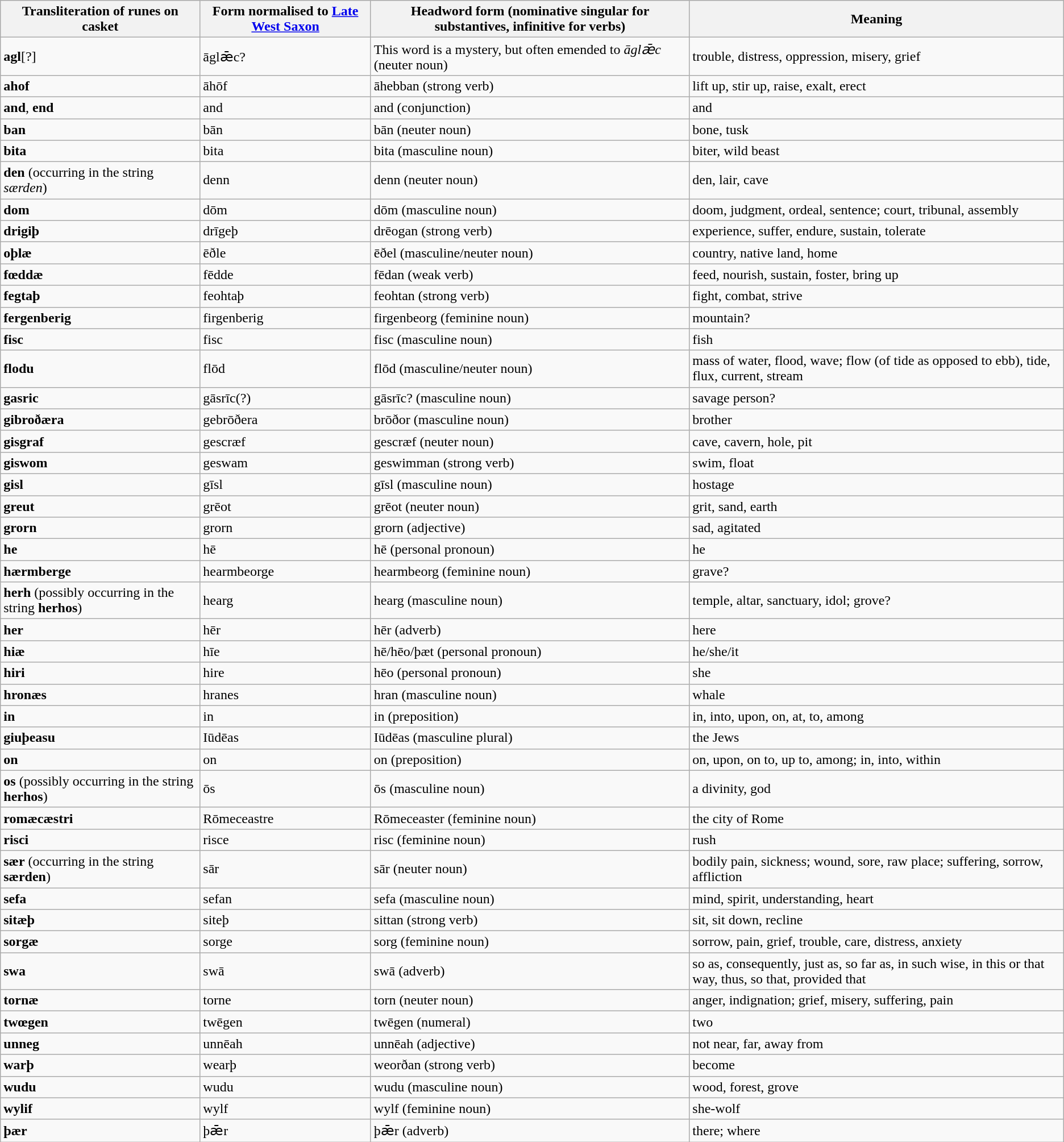<table class="wikitable">
<tr>
<th>Transliteration of runes on casket</th>
<th>Form normalised to <a href='#'>Late West Saxon</a></th>
<th>Headword form (nominative singular for substantives, infinitive for verbs)</th>
<th>Meaning</th>
</tr>
<tr>
<td><strong>agl</strong>[?]</td>
<td>āglǣc?</td>
<td>This word is a mystery, but often emended to <em>āglǣc</em> (neuter noun)</td>
<td>trouble, distress, oppression, misery, grief</td>
</tr>
<tr>
<td><strong>ahof</strong></td>
<td>āhōf</td>
<td>āhebban (strong verb)</td>
<td>lift up, stir up, raise, exalt, erect</td>
</tr>
<tr>
<td><strong>and</strong>, <strong>end</strong></td>
<td>and</td>
<td>and (conjunction)</td>
<td>and</td>
</tr>
<tr>
<td><strong>ban</strong></td>
<td>bān</td>
<td>bān (neuter noun)</td>
<td>bone, tusk</td>
</tr>
<tr>
<td><strong>bita</strong></td>
<td>bita</td>
<td>bita (masculine noun)</td>
<td>biter, wild beast</td>
</tr>
<tr>
<td><strong>den</strong> (occurring in the string <em>særden</em>)</td>
<td>denn</td>
<td>denn (neuter noun)</td>
<td>den, lair, cave</td>
</tr>
<tr>
<td><strong>dom</strong></td>
<td>dōm</td>
<td>dōm (masculine noun)</td>
<td>doom, judgment, ordeal, sentence; court, tribunal, assembly</td>
</tr>
<tr>
<td><strong>drigiþ</strong></td>
<td>drīgeþ</td>
<td>drēogan (strong verb)</td>
<td>experience, suffer, endure, sustain, tolerate</td>
</tr>
<tr>
<td><strong>oþlæ</strong></td>
<td>ēðle</td>
<td>ēðel (masculine/neuter noun)</td>
<td>country, native land, home</td>
</tr>
<tr>
<td><strong>fœddæ</strong></td>
<td>fēdde</td>
<td>fēdan (weak verb)</td>
<td>feed, nourish, sustain, foster, bring up</td>
</tr>
<tr>
<td><strong>fegtaþ</strong></td>
<td>feohtaþ</td>
<td>feohtan (strong verb)</td>
<td>fight, combat, strive</td>
</tr>
<tr>
<td><strong>fergenberig</strong></td>
<td>firgenberig</td>
<td>firgenbeorg (feminine noun)</td>
<td>mountain?</td>
</tr>
<tr>
<td><strong>fisc</strong></td>
<td>fisc</td>
<td>fisc (masculine noun)</td>
<td>fish</td>
</tr>
<tr>
<td><strong>flodu</strong></td>
<td>flōd</td>
<td>flōd (masculine/neuter noun)</td>
<td>mass of water, flood, wave; flow (of tide as opposed to ebb),			tide, flux, current, stream</td>
</tr>
<tr>
<td><strong>gasric</strong></td>
<td>gāsrīc(?)</td>
<td>gāsrīc? (masculine noun)</td>
<td>savage person?</td>
</tr>
<tr>
<td><strong>gibroðæra</strong></td>
<td>gebrōðera</td>
<td>brōðor (masculine noun)</td>
<td>brother</td>
</tr>
<tr>
<td><strong>gisgraf</strong></td>
<td>gescræf</td>
<td>gescræf (neuter noun)</td>
<td>cave, cavern, hole, pit</td>
</tr>
<tr>
<td><strong>giswom</strong></td>
<td>geswam</td>
<td>geswimman (strong verb)</td>
<td>swim, float</td>
</tr>
<tr>
<td><strong>gisl</strong></td>
<td>gīsl</td>
<td>gīsl (masculine noun)</td>
<td>hostage</td>
</tr>
<tr>
<td><strong>greut</strong></td>
<td>grēot</td>
<td>grēot (neuter noun)</td>
<td>grit, sand, earth</td>
</tr>
<tr>
<td><strong>grorn</strong></td>
<td>grorn</td>
<td>grorn (adjective)</td>
<td>sad, agitated</td>
</tr>
<tr>
<td><strong>he</strong></td>
<td>hē</td>
<td>hē (personal pronoun)</td>
<td>he</td>
</tr>
<tr>
<td><strong>hærmberge</strong></td>
<td>hearmbeorge</td>
<td>hearmbeorg (feminine noun)</td>
<td>grave?</td>
</tr>
<tr>
<td><strong>herh</strong> (possibly occurring in the string <strong>herhos</strong>)</td>
<td>hearg</td>
<td>hearg (masculine noun)</td>
<td>temple, altar, sanctuary, idol; grove?</td>
</tr>
<tr>
<td><strong>her</strong></td>
<td>hēr</td>
<td>hēr (adverb)</td>
<td>here</td>
</tr>
<tr>
<td><strong>hiæ</strong></td>
<td>hīe</td>
<td>hē/hēo/þæt (personal pronoun)</td>
<td>he/she/it</td>
</tr>
<tr>
<td><strong>hiri</strong></td>
<td>hire</td>
<td>hēo (personal pronoun)</td>
<td>she</td>
</tr>
<tr>
<td><strong>hronæs</strong></td>
<td>hranes</td>
<td>hran (masculine noun)</td>
<td>whale</td>
</tr>
<tr>
<td><strong>in</strong></td>
<td>in</td>
<td>in (preposition)</td>
<td>in, into, upon, on, at, to, among</td>
</tr>
<tr>
<td><strong>giuþeasu</strong></td>
<td>Iūdēas</td>
<td>Iūdēas (masculine plural)</td>
<td>the Jews</td>
</tr>
<tr>
<td><strong>on</strong></td>
<td>on</td>
<td>on (preposition)</td>
<td>on, upon, on to, up to, among; in, into, within</td>
</tr>
<tr>
<td><strong>os</strong> (possibly occurring in the string <strong>herhos</strong>)</td>
<td>ōs</td>
<td>ōs (masculine noun)</td>
<td>a divinity, god</td>
</tr>
<tr>
<td><strong>romæcæstri</strong></td>
<td>Rōmeceastre</td>
<td>Rōmeceaster (feminine noun)</td>
<td>the city of Rome</td>
</tr>
<tr>
<td><strong>risci</strong></td>
<td>risce</td>
<td>risc (feminine noun)</td>
<td>rush</td>
</tr>
<tr>
<td><strong>sær</strong> (occurring in the string <strong>særden</strong>)</td>
<td>sār</td>
<td>sār (neuter noun)</td>
<td>bodily pain, sickness; wound, sore, raw place; suffering, sorrow, affliction</td>
</tr>
<tr>
<td><strong>sefa</strong></td>
<td>sefan</td>
<td>sefa (masculine noun)</td>
<td>mind, spirit, understanding, heart</td>
</tr>
<tr>
<td><strong>sitæþ</strong></td>
<td>siteþ</td>
<td>sittan (strong verb)</td>
<td>sit, sit down, recline</td>
</tr>
<tr>
<td><strong>sorgæ</strong></td>
<td>sorge</td>
<td>sorg (feminine noun)</td>
<td>sorrow, pain, grief, trouble, care, distress, anxiety</td>
</tr>
<tr>
<td><strong>swa</strong></td>
<td>swā</td>
<td>swā (adverb)</td>
<td>so as, consequently, just as, so far as, in such wise, in this or that way, thus, so that, provided that</td>
</tr>
<tr>
<td><strong>tornæ</strong></td>
<td>torne</td>
<td>torn (neuter noun)</td>
<td>anger, indignation; grief, misery, suffering, pain</td>
</tr>
<tr>
<td><strong>twœgen</strong></td>
<td>twēgen</td>
<td>twēgen (numeral)</td>
<td>two</td>
</tr>
<tr>
<td><strong>unneg</strong></td>
<td>unnēah</td>
<td>unnēah (adjective)</td>
<td>not near, far, away from</td>
</tr>
<tr>
<td><strong>warþ</strong></td>
<td>wearþ</td>
<td>weorðan (strong verb)</td>
<td>become</td>
</tr>
<tr>
<td><strong>wudu</strong></td>
<td>wudu</td>
<td>wudu (masculine noun)</td>
<td>wood, forest, grove</td>
</tr>
<tr>
<td><strong>wylif</strong></td>
<td>wylf</td>
<td>wylf (feminine noun)</td>
<td>she-wolf</td>
</tr>
<tr>
<td><strong>þær</strong></td>
<td>þǣr</td>
<td>þǣr (adverb)</td>
<td>there; where</td>
</tr>
</table>
